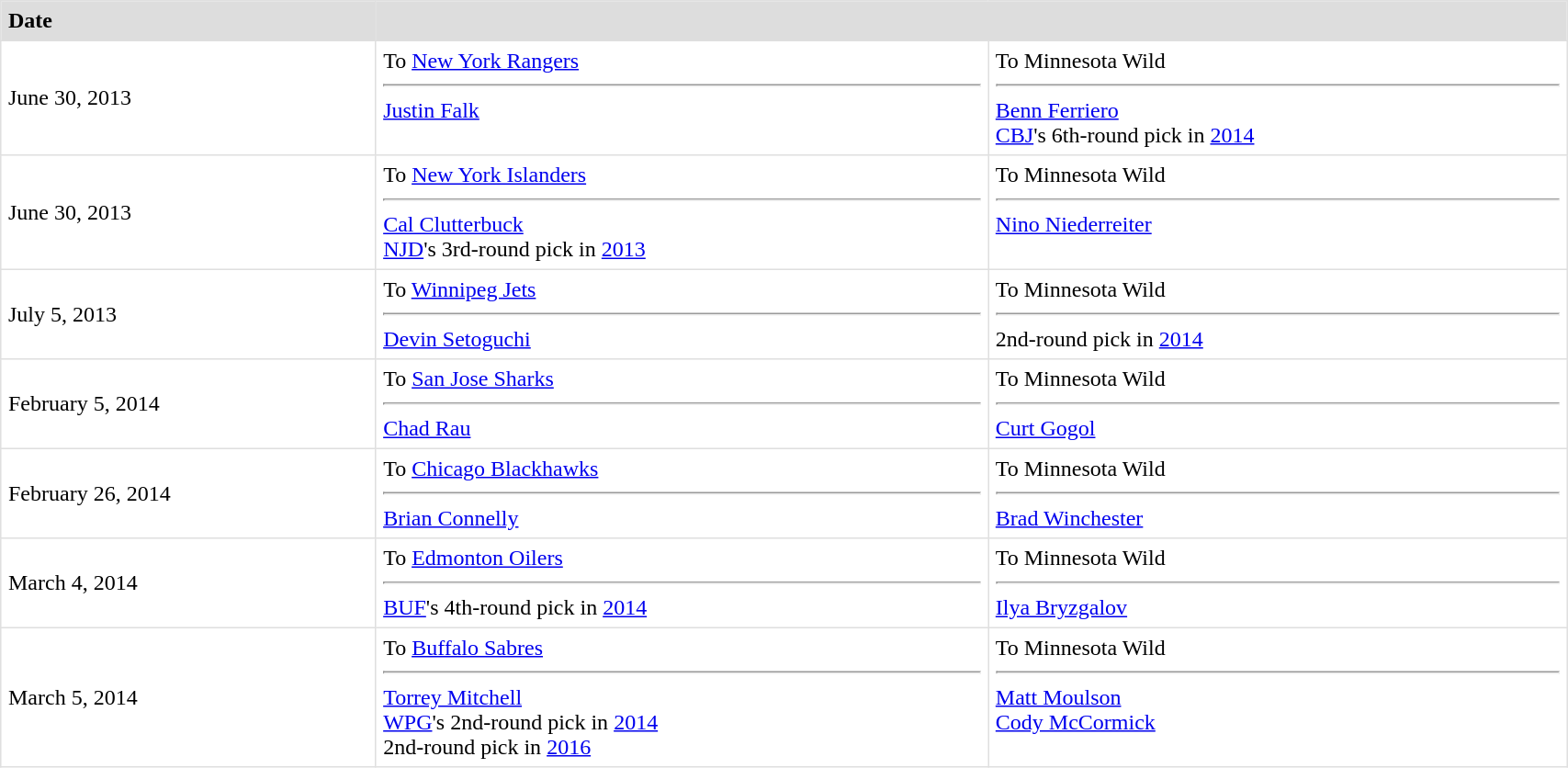<table border=1 style="border-collapse:collapse" bordercolor="#DFDFDF" cellpadding="5" width=90%>
<tr bgcolor="#dddddd">
<td><strong>Date</strong></td>
<th colspan="2"></th>
</tr>
<tr>
<td>June 30, 2013</td>
<td valign="top">To <a href='#'>New York Rangers</a> <hr><a href='#'>Justin Falk</a></td>
<td valign="top">To Minnesota Wild<hr><a href='#'>Benn Ferriero</a><br><a href='#'>CBJ</a>'s 6th-round pick in <a href='#'>2014</a></td>
</tr>
<tr>
<td>June 30, 2013</td>
<td valign="top">To <a href='#'>New York Islanders</a> <hr><a href='#'>Cal Clutterbuck</a><br><a href='#'>NJD</a>'s 3rd-round pick in <a href='#'>2013</a></td>
<td valign="top">To Minnesota Wild<hr><a href='#'>Nino Niederreiter</a></td>
</tr>
<tr>
<td>July 5, 2013</td>
<td valign="top">To <a href='#'>Winnipeg Jets</a> <hr><a href='#'>Devin Setoguchi</a></td>
<td valign="top">To Minnesota Wild<hr>2nd-round pick in <a href='#'>2014</a></td>
</tr>
<tr>
<td>February 5, 2014</td>
<td valign="top">To <a href='#'>San Jose Sharks</a> <hr><a href='#'>Chad Rau</a></td>
<td valign="top">To Minnesota Wild<hr><a href='#'>Curt Gogol</a></td>
</tr>
<tr>
<td>February 26, 2014</td>
<td valign="top">To <a href='#'>Chicago Blackhawks</a> <hr><a href='#'>Brian Connelly</a></td>
<td valign="top">To Minnesota Wild<hr><a href='#'>Brad Winchester</a></td>
</tr>
<tr>
<td>March 4, 2014</td>
<td valign="top">To <a href='#'>Edmonton Oilers</a> <hr><a href='#'>BUF</a>'s 4th-round pick in <a href='#'>2014</a></td>
<td valign="top">To Minnesota Wild<hr><a href='#'>Ilya Bryzgalov</a></td>
</tr>
<tr>
<td>March 5, 2014</td>
<td valign="top">To <a href='#'>Buffalo Sabres</a> <hr><a href='#'>Torrey Mitchell</a><br><a href='#'>WPG</a>'s 2nd-round pick in <a href='#'>2014</a><br>2nd-round pick in <a href='#'>2016</a></td>
<td valign="top">To Minnesota Wild<hr><a href='#'>Matt Moulson</a><br><a href='#'>Cody McCormick</a></td>
</tr>
</table>
